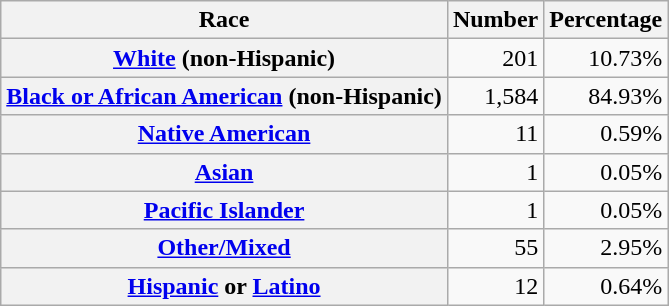<table class="wikitable" style="text-align:right">
<tr>
<th scope="col">Race</th>
<th scope="col">Number</th>
<th scope="col">Percentage</th>
</tr>
<tr>
<th scope="row"><a href='#'>White</a> (non-Hispanic)</th>
<td>201</td>
<td>10.73%</td>
</tr>
<tr>
<th scope="row"><a href='#'>Black or African American</a> (non-Hispanic)</th>
<td>1,584</td>
<td>84.93%</td>
</tr>
<tr>
<th scope="row"><a href='#'>Native American</a></th>
<td>11</td>
<td>0.59%</td>
</tr>
<tr>
<th scope="row"><a href='#'>Asian</a></th>
<td>1</td>
<td>0.05%</td>
</tr>
<tr>
<th scope="row"><a href='#'>Pacific Islander</a></th>
<td>1</td>
<td>0.05%</td>
</tr>
<tr>
<th scope="row"><a href='#'>Other/Mixed</a></th>
<td>55</td>
<td>2.95%</td>
</tr>
<tr>
<th scope="row"><a href='#'>Hispanic</a> or <a href='#'>Latino</a></th>
<td>12</td>
<td>0.64%</td>
</tr>
</table>
